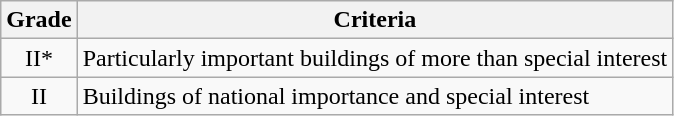<table class="wikitable">
<tr>
<th>Grade</th>
<th>Criteria</th>
</tr>
<tr>
<td align="center" >II*</td>
<td>Particularly important buildings of more than special interest</td>
</tr>
<tr>
<td align="center" >II</td>
<td>Buildings of national importance and special interest</td>
</tr>
</table>
